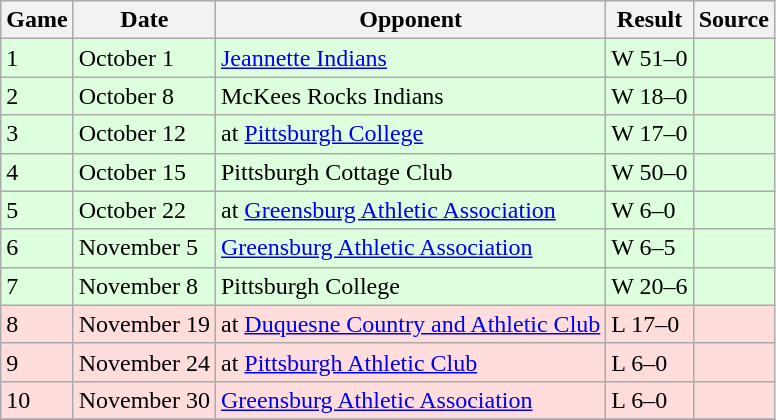<table class="wikitable">
<tr>
<th>Game</th>
<th>Date</th>
<th>Opponent</th>
<th>Result</th>
<th>Source</th>
</tr>
<tr style="background: #ddffdd;">
<td>1</td>
<td>October 1</td>
<td><a href='#'>Jeannette Indians</a></td>
<td>W 51–0</td>
<td></td>
</tr>
<tr style="background: #ddffdd;">
<td>2</td>
<td>October 8</td>
<td>McKees Rocks Indians</td>
<td>W 18–0</td>
<td></td>
</tr>
<tr style="background: #ddffdd;">
<td>3</td>
<td>October 12</td>
<td>at <a href='#'>Pittsburgh College</a></td>
<td>W 17–0</td>
<td style="text-align:center"></td>
</tr>
<tr style="background: #ddffdd;">
<td>4</td>
<td>October 15</td>
<td>Pittsburgh Cottage Club</td>
<td>W 50–0</td>
<td></td>
</tr>
<tr style="background: #ddffdd;">
<td>5</td>
<td>October 22</td>
<td>at <a href='#'>Greensburg Athletic Association</a></td>
<td>W 6–0</td>
<td></td>
</tr>
<tr style="background: #ddffdd;">
<td>6</td>
<td>November 5</td>
<td><a href='#'>Greensburg Athletic Association</a></td>
<td>W 6–5</td>
<td></td>
</tr>
<tr style="background: #ddffdd;">
<td>7</td>
<td>November 8</td>
<td>Pittsburgh College</td>
<td>W 20–6</td>
<td></td>
</tr>
<tr style="background: #ffdddd;">
<td>8</td>
<td>November 19</td>
<td>at <a href='#'>Duquesne Country and Athletic Club</a></td>
<td>L 17–0</td>
<td></td>
</tr>
<tr style="background: #ffdddd;">
<td>9</td>
<td>November 24</td>
<td>at <a href='#'>Pittsburgh Athletic Club</a></td>
<td>L 6–0</td>
<td></td>
</tr>
<tr style="background: #ffdddd;">
<td>10</td>
<td>November 30</td>
<td><a href='#'>Greensburg Athletic Association</a></td>
<td>L 6–0</td>
<td></td>
</tr>
<tr style="background: #ddffdd;">
</tr>
</table>
